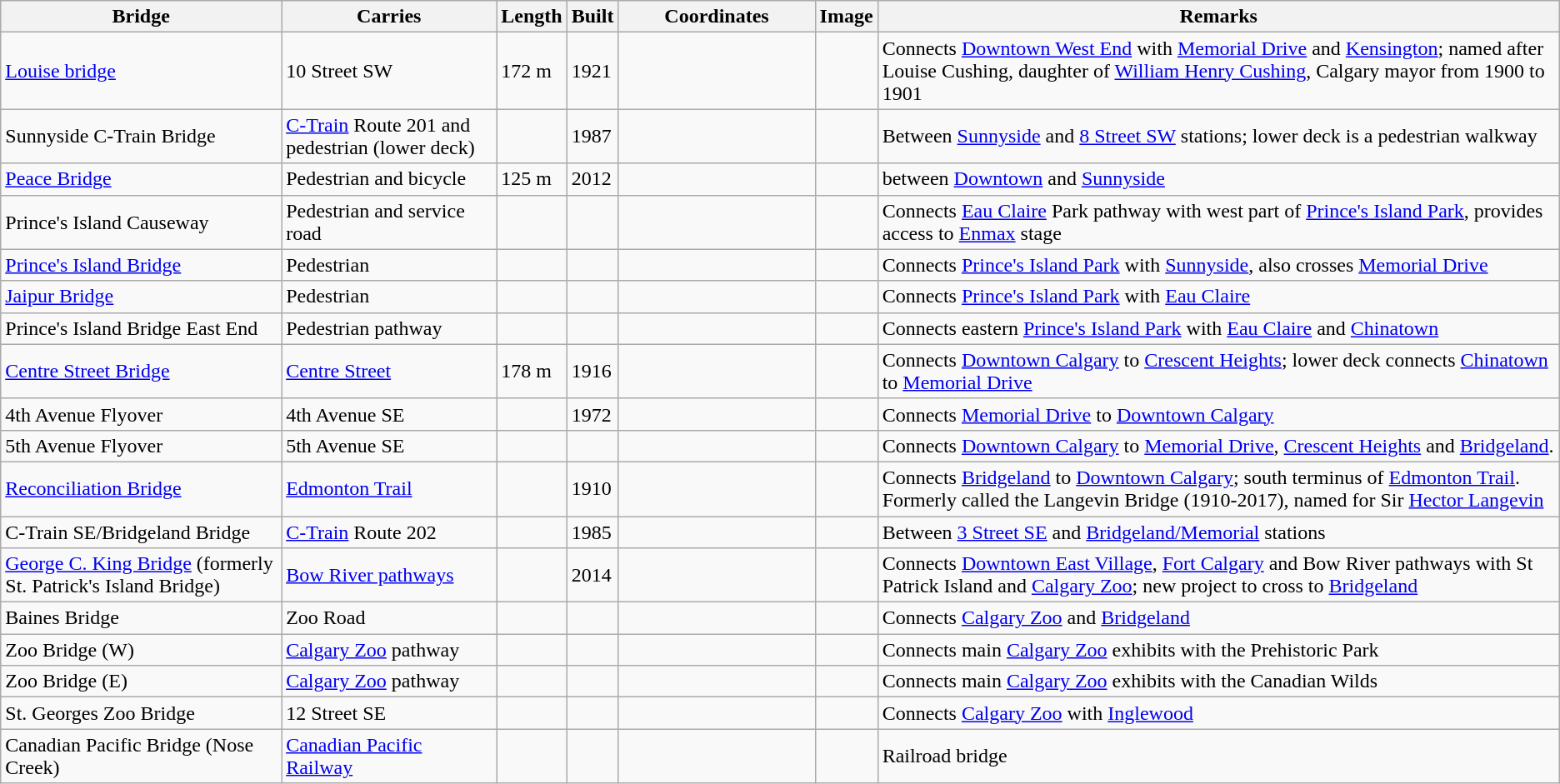<table class="wikitable sortable">
<tr>
<th>Bridge</th>
<th>Carries</th>
<th>Length</th>
<th>Built</th>
<th width=150px>Coordinates</th>
<th>Image</th>
<th>Remarks</th>
</tr>
<tr>
<td><a href='#'>Louise bridge</a></td>
<td>10 Street SW</td>
<td>172 m</td>
<td>1921</td>
<td><small></small></td>
<td></td>
<td>Connects <a href='#'>Downtown West End</a> with <a href='#'>Memorial Drive</a> and <a href='#'>Kensington</a>; named after Louise Cushing, daughter of <a href='#'>William Henry Cushing</a>, Calgary mayor from 1900 to 1901</td>
</tr>
<tr>
<td>Sunnyside C-Train Bridge</td>
<td><a href='#'>C-Train</a> Route 201 and pedestrian (lower deck)</td>
<td></td>
<td>1987</td>
<td><small></small></td>
<td></td>
<td>Between <a href='#'>Sunnyside</a> and <a href='#'>8 Street SW</a> stations; lower deck is a pedestrian walkway</td>
</tr>
<tr>
<td><a href='#'>Peace Bridge</a></td>
<td>Pedestrian and bicycle</td>
<td>125 m</td>
<td>2012</td>
<td><small></small></td>
<td></td>
<td>between <a href='#'>Downtown</a> and <a href='#'>Sunnyside</a></td>
</tr>
<tr>
<td>Prince's Island Causeway</td>
<td>Pedestrian and service road</td>
<td></td>
<td></td>
<td><small></small></td>
<td></td>
<td>Connects <a href='#'>Eau Claire</a> Park pathway with west part of <a href='#'>Prince's Island Park</a>, provides access to <a href='#'>Enmax</a> stage</td>
</tr>
<tr>
<td><a href='#'>Prince's Island Bridge</a></td>
<td>Pedestrian</td>
<td></td>
<td></td>
<td><small></small></td>
<td></td>
<td>Connects <a href='#'>Prince's Island Park</a> with <a href='#'>Sunnyside</a>, also crosses <a href='#'>Memorial Drive</a></td>
</tr>
<tr>
<td><a href='#'>Jaipur Bridge</a></td>
<td>Pedestrian</td>
<td></td>
<td></td>
<td><small></small></td>
<td></td>
<td>Connects <a href='#'>Prince's Island Park</a> with <a href='#'>Eau Claire</a></td>
</tr>
<tr>
<td>Prince's Island Bridge East End</td>
<td>Pedestrian pathway</td>
<td></td>
<td></td>
<td><small></small></td>
<td></td>
<td>Connects eastern <a href='#'>Prince's Island Park</a> with <a href='#'>Eau Claire</a> and <a href='#'>Chinatown</a></td>
</tr>
<tr>
<td><a href='#'>Centre Street Bridge</a></td>
<td><a href='#'>Centre Street</a></td>
<td>178 m</td>
<td>1916</td>
<td><small></small></td>
<td></td>
<td>Connects <a href='#'>Downtown Calgary</a> to <a href='#'>Crescent Heights</a>; lower deck connects <a href='#'>Chinatown</a> to <a href='#'>Memorial Drive</a></td>
</tr>
<tr>
<td>4th Avenue Flyover</td>
<td>4th Avenue SE</td>
<td></td>
<td>1972</td>
<td><small></small></td>
<td></td>
<td>Connects <a href='#'>Memorial Drive</a> to <a href='#'>Downtown Calgary</a></td>
</tr>
<tr>
<td>5th Avenue Flyover</td>
<td>5th Avenue SE</td>
<td></td>
<td></td>
<td><small></small></td>
<td></td>
<td>Connects <a href='#'>Downtown Calgary</a> to <a href='#'>Memorial Drive</a>, <a href='#'>Crescent Heights</a> and <a href='#'>Bridgeland</a>.</td>
</tr>
<tr>
<td><a href='#'>Reconciliation Bridge</a></td>
<td><a href='#'>Edmonton Trail</a></td>
<td></td>
<td>1910</td>
<td><small></small></td>
<td></td>
<td>Connects <a href='#'>Bridgeland</a> to <a href='#'>Downtown Calgary</a>; south terminus of <a href='#'>Edmonton Trail</a>. Formerly called the Langevin Bridge (1910-2017), named for Sir <a href='#'>Hector Langevin</a></td>
</tr>
<tr>
<td>C-Train SE/Bridgeland Bridge</td>
<td><a href='#'>C-Train</a> Route 202</td>
<td></td>
<td>1985</td>
<td><small></small></td>
<td></td>
<td>Between <a href='#'>3 Street SE</a> and <a href='#'>Bridgeland/Memorial</a> stations</td>
</tr>
<tr>
<td><a href='#'>George C. King Bridge</a> (formerly St. Patrick's Island Bridge)</td>
<td><a href='#'>Bow River pathways</a></td>
<td></td>
<td>2014</td>
<td><small></small></td>
<td></td>
<td>Connects <a href='#'>Downtown East Village</a>, <a href='#'>Fort Calgary</a> and Bow River pathways with St Patrick Island and <a href='#'>Calgary Zoo</a>; new project to cross to <a href='#'>Bridgeland</a></td>
</tr>
<tr>
<td>Baines Bridge</td>
<td>Zoo Road</td>
<td></td>
<td></td>
<td><small></small></td>
<td></td>
<td>Connects <a href='#'>Calgary Zoo</a> and <a href='#'>Bridgeland</a></td>
</tr>
<tr>
<td>Zoo Bridge (W)</td>
<td><a href='#'>Calgary Zoo</a> pathway</td>
<td></td>
<td></td>
<td><small></small></td>
<td></td>
<td>Connects main <a href='#'>Calgary Zoo</a> exhibits with the Prehistoric Park</td>
</tr>
<tr>
<td>Zoo Bridge (E)</td>
<td><a href='#'>Calgary Zoo</a> pathway</td>
<td></td>
<td></td>
<td><small></small></td>
<td></td>
<td>Connects main <a href='#'>Calgary Zoo</a> exhibits with the Canadian Wilds</td>
</tr>
<tr>
<td>St. Georges Zoo Bridge</td>
<td>12 Street SE</td>
<td></td>
<td></td>
<td><small></small></td>
<td></td>
<td>Connects <a href='#'>Calgary Zoo</a> with <a href='#'>Inglewood</a></td>
</tr>
<tr>
<td>Canadian Pacific Bridge (Nose Creek)</td>
<td><a href='#'>Canadian Pacific Railway</a></td>
<td></td>
<td></td>
<td><small></small></td>
<td></td>
<td>Railroad bridge</td>
</tr>
</table>
